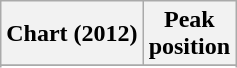<table class="wikitable sortable plainrowheaders" style="text-align:center">
<tr>
<th scope="col">Chart (2012)</th>
<th scope="col">Peak<br> position</th>
</tr>
<tr>
</tr>
<tr>
</tr>
</table>
